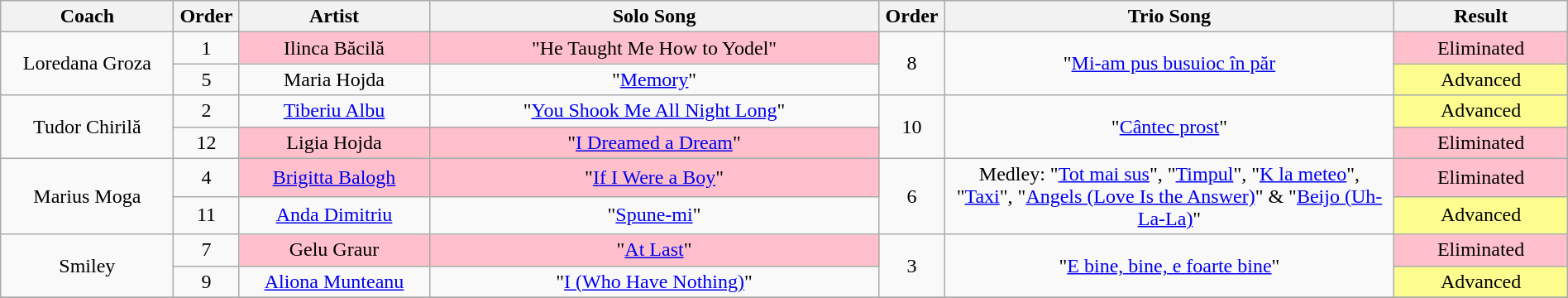<table class="wikitable" style="text-align: center; width:100%;">
<tr>
<th style="width:10%;">Coach</th>
<th style="width:02%;">Order</th>
<th style="width:11%;">Artist</th>
<th style="width:26%;">Solo Song</th>
<th style="width:02%;">Order</th>
<th style="width:26%;">Trio Song</th>
<th style="width:10%;">Result</th>
</tr>
<tr>
<td rowspan="2">Loredana Groza</td>
<td>1</td>
<td style="background:pink">Ilinca Băcilă</td>
<td style="background:pink">"He Taught Me How to Yodel"</td>
<td rowspan="2">8</td>
<td rowspan="2">"<a href='#'>Mi-am pus busuioc în păr</a></td>
<td style="background:pink">Eliminated</td>
</tr>
<tr>
<td>5</td>
<td>Maria Hojda</td>
<td>"<a href='#'>Memory</a>"</td>
<td style="background:#fdfc8f">Advanced</td>
</tr>
<tr>
<td rowspan="2">Tudor Chirilă</td>
<td>2</td>
<td><a href='#'>Tiberiu Albu</a></td>
<td>"<a href='#'>You Shook Me All Night Long</a>"</td>
<td rowspan="2">10</td>
<td rowspan="2">"<a href='#'>Cântec prost</a>"</td>
<td style="background:#fdfc8f">Advanced</td>
</tr>
<tr>
<td>12</td>
<td style="background:pink">Ligia Hojda</td>
<td style="background:pink">"<a href='#'>I Dreamed a Dream</a>"</td>
<td style="background:pink">Eliminated</td>
</tr>
<tr>
<td rowspan="2">Marius Moga</td>
<td>4</td>
<td style="background:pink"><a href='#'>Brigitta Balogh</a></td>
<td style="background:pink">"<a href='#'>If I Were a Boy</a>"</td>
<td rowspan="2">6</td>
<td rowspan="2">Medley: "<a href='#'>Tot mai sus</a>", "<a href='#'>Timpul</a>", "<a href='#'>K la meteo</a>", "<a href='#'>Taxi</a>", "<a href='#'>Angels (Love Is the Answer)</a>" & "<a href='#'>Beijo (Uh-La-La)</a>"</td>
<td style="background:pink">Eliminated</td>
</tr>
<tr>
<td>11</td>
<td><a href='#'>Anda Dimitriu</a></td>
<td>"<a href='#'>Spune-mi</a>"</td>
<td style="background:#fdfc8f">Advanced</td>
</tr>
<tr>
<td rowspan="2">Smiley</td>
<td>7</td>
<td style="background:pink">Gelu Graur</td>
<td style="background:pink">"<a href='#'>At Last</a>"</td>
<td rowspan="2">3</td>
<td rowspan="2">"<a href='#'>E bine, bine, e foarte bine</a>"</td>
<td style="background:pink">Eliminated</td>
</tr>
<tr>
<td>9</td>
<td><a href='#'>Aliona Munteanu</a></td>
<td>"<a href='#'>I (Who Have Nothing)</a>"</td>
<td style="background:#fdfc8f">Advanced</td>
</tr>
<tr>
</tr>
</table>
